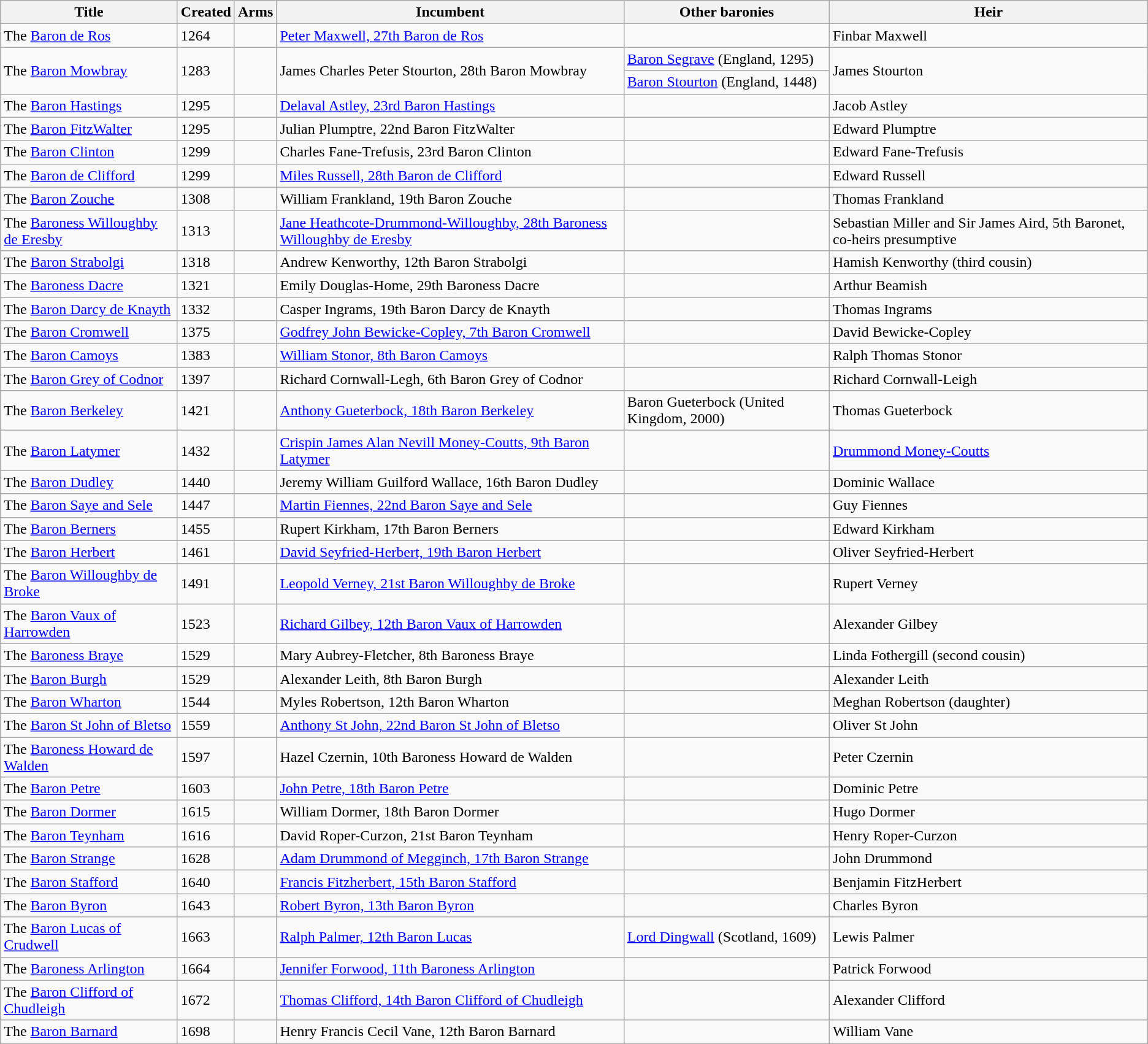<table class="wikitable sortable sticky-header">
<tr>
<th>Title</th>
<th>Created</th>
<th>Arms</th>
<th>Incumbent</th>
<th>Other baronies</th>
<th>Heir</th>
</tr>
<tr>
<td>The <a href='#'>Baron de Ros</a></td>
<td>1264</td>
<td></td>
<td><a href='#'>Peter Maxwell, 27th Baron de Ros</a></td>
<td></td>
<td>Finbar Maxwell</td>
</tr>
<tr>
<td rowspan=2>The <a href='#'>Baron Mowbray</a></td>
<td rowspan=2>1283</td>
<td rowspan=2></td>
<td rowspan=2>James Charles Peter Stourton, 28th Baron Mowbray </td>
<td><a href='#'>Baron Segrave</a> (England, 1295)</td>
<td rowspan=2>James Stourton</td>
</tr>
<tr>
<td><a href='#'>Baron Stourton</a> (England, 1448)</td>
</tr>
<tr>
<td>The <a href='#'>Baron Hastings</a></td>
<td>1295</td>
<td></td>
<td><a href='#'>Delaval Astley, 23rd Baron Hastings</a></td>
<td></td>
<td>Jacob Astley</td>
</tr>
<tr>
<td>The <a href='#'>Baron FitzWalter</a></td>
<td>1295</td>
<td></td>
<td>Julian Plumptre, 22nd Baron FitzWalter</td>
<td></td>
<td>Edward Plumptre</td>
</tr>
<tr>
<td>The <a href='#'>Baron Clinton</a></td>
<td>1299</td>
<td></td>
<td>Charles Fane-Trefusis, 23rd Baron Clinton</td>
<td></td>
<td>Edward Fane-Trefusis</td>
</tr>
<tr>
<td>The <a href='#'>Baron de Clifford</a></td>
<td>1299</td>
<td></td>
<td><a href='#'>Miles Russell, 28th Baron de Clifford</a></td>
<td></td>
<td>Edward Russell</td>
</tr>
<tr>
<td>The <a href='#'>Baron Zouche</a></td>
<td>1308</td>
<td></td>
<td>William Frankland, 19th Baron Zouche</td>
<td></td>
<td>Thomas Frankland</td>
</tr>
<tr>
<td>The <a href='#'>Baroness Willoughby de Eresby</a></td>
<td>1313</td>
<td></td>
<td><a href='#'>Jane Heathcote-Drummond-Willoughby, 28th Baroness Willoughby de Eresby</a></td>
<td></td>
<td>Sebastian Miller and Sir James Aird, 5th Baronet, co-heirs presumptive</td>
</tr>
<tr>
<td>The <a href='#'>Baron Strabolgi</a></td>
<td>1318</td>
<td></td>
<td>Andrew Kenworthy, 12th Baron Strabolgi</td>
<td></td>
<td>Hamish Kenworthy (third cousin)</td>
</tr>
<tr>
<td>The <a href='#'>Baroness Dacre</a></td>
<td>1321</td>
<td></td>
<td>Emily Douglas-Home, 29th Baroness Dacre</td>
<td></td>
<td>Arthur Beamish</td>
</tr>
<tr>
<td>The <a href='#'>Baron Darcy de Knayth</a></td>
<td>1332</td>
<td></td>
<td>Casper Ingrams, 19th Baron Darcy de Knayth</td>
<td></td>
<td>Thomas Ingrams</td>
</tr>
<tr>
<td>The <a href='#'>Baron Cromwell</a></td>
<td>1375</td>
<td></td>
<td><a href='#'>Godfrey John Bewicke-Copley, 7th Baron Cromwell</a></td>
<td></td>
<td>David Bewicke-Copley</td>
</tr>
<tr>
<td>The <a href='#'>Baron Camoys</a></td>
<td>1383</td>
<td></td>
<td><a href='#'>William Stonor, 8th Baron Camoys</a></td>
<td></td>
<td>Ralph Thomas Stonor</td>
</tr>
<tr>
<td>The <a href='#'>Baron Grey of Codnor</a></td>
<td>1397</td>
<td></td>
<td>Richard Cornwall-Legh, 6th Baron Grey of Codnor</td>
<td></td>
<td>Richard Cornwall-Leigh</td>
</tr>
<tr>
<td>The <a href='#'>Baron Berkeley</a></td>
<td>1421</td>
<td></td>
<td><a href='#'>Anthony Gueterbock, 18th Baron Berkeley</a></td>
<td>Baron Gueterbock (United Kingdom, 2000)</td>
<td>Thomas Gueterbock</td>
</tr>
<tr>
<td>The <a href='#'>Baron Latymer</a></td>
<td>1432</td>
<td></td>
<td><a href='#'>Crispin James Alan Nevill Money-Coutts, 9th Baron Latymer</a></td>
<td></td>
<td><a href='#'>Drummond Money-Coutts</a></td>
</tr>
<tr>
<td>The <a href='#'>Baron Dudley</a></td>
<td>1440</td>
<td></td>
<td>Jeremy William Guilford Wallace, 16th Baron Dudley</td>
<td></td>
<td>Dominic Wallace</td>
</tr>
<tr>
<td>The <a href='#'>Baron Saye and Sele</a></td>
<td>1447</td>
<td></td>
<td><a href='#'>Martin Fiennes, 22nd Baron Saye and Sele</a></td>
<td></td>
<td>Guy Fiennes</td>
</tr>
<tr>
<td>The <a href='#'>Baron Berners</a></td>
<td>1455</td>
<td></td>
<td>Rupert Kirkham, 17th Baron Berners</td>
<td></td>
<td>Edward Kirkham</td>
</tr>
<tr>
<td>The <a href='#'>Baron Herbert</a></td>
<td>1461</td>
<td></td>
<td><a href='#'>David Seyfried-Herbert, 19th Baron Herbert</a></td>
<td></td>
<td>Oliver Seyfried-Herbert</td>
</tr>
<tr>
<td>The <a href='#'>Baron Willoughby de Broke</a></td>
<td>1491</td>
<td></td>
<td><a href='#'>Leopold Verney, 21st Baron Willoughby de Broke</a></td>
<td></td>
<td>Rupert Verney</td>
</tr>
<tr>
<td>The <a href='#'>Baron Vaux of Harrowden</a></td>
<td>1523</td>
<td></td>
<td><a href='#'>Richard Gilbey, 12th Baron Vaux of Harrowden</a></td>
<td></td>
<td>Alexander Gilbey</td>
</tr>
<tr>
<td>The <a href='#'>Baroness Braye</a></td>
<td>1529</td>
<td></td>
<td>Mary Aubrey-Fletcher, 8th Baroness Braye</td>
<td></td>
<td>Linda Fothergill (second cousin)</td>
</tr>
<tr>
<td>The <a href='#'>Baron Burgh</a></td>
<td>1529</td>
<td></td>
<td>Alexander Leith, 8th Baron Burgh</td>
<td></td>
<td>Alexander Leith</td>
</tr>
<tr>
<td>The <a href='#'>Baron Wharton</a></td>
<td>1544</td>
<td></td>
<td>Myles Robertson, 12th Baron Wharton</td>
<td></td>
<td>Meghan Robertson (daughter)</td>
</tr>
<tr>
<td>The <a href='#'>Baron St John of Bletso</a></td>
<td>1559</td>
<td></td>
<td><a href='#'>Anthony St John, 22nd Baron St John of Bletso</a></td>
<td></td>
<td>Oliver St John</td>
</tr>
<tr>
<td>The <a href='#'>Baroness Howard de Walden</a></td>
<td>1597</td>
<td></td>
<td>Hazel Czernin, 10th Baroness Howard de Walden</td>
<td></td>
<td>Peter Czernin</td>
</tr>
<tr>
<td>The <a href='#'>Baron Petre</a></td>
<td>1603</td>
<td></td>
<td><a href='#'>John Petre, 18th Baron Petre</a></td>
<td></td>
<td>Dominic Petre</td>
</tr>
<tr>
<td>The <a href='#'>Baron Dormer</a></td>
<td>1615</td>
<td></td>
<td>William Dormer, 18th Baron Dormer</td>
<td></td>
<td>Hugo Dormer</td>
</tr>
<tr>
<td>The <a href='#'>Baron Teynham</a></td>
<td>1616</td>
<td></td>
<td>David Roper-Curzon, 21st Baron Teynham</td>
<td></td>
<td>Henry Roper-Curzon</td>
</tr>
<tr>
<td>The <a href='#'>Baron Strange</a></td>
<td>1628</td>
<td></td>
<td><a href='#'>Adam Drummond of Megginch, 17th Baron Strange</a></td>
<td></td>
<td>John Drummond</td>
</tr>
<tr>
<td>The <a href='#'>Baron Stafford</a></td>
<td>1640</td>
<td></td>
<td><a href='#'>Francis Fitzherbert, 15th Baron Stafford</a></td>
<td></td>
<td>Benjamin FitzHerbert</td>
</tr>
<tr>
<td>The <a href='#'>Baron Byron</a></td>
<td>1643</td>
<td></td>
<td><a href='#'>Robert Byron, 13th Baron Byron</a></td>
<td></td>
<td>Charles Byron</td>
</tr>
<tr>
<td>The <a href='#'>Baron Lucas of Crudwell</a></td>
<td>1663</td>
<td></td>
<td><a href='#'>Ralph Palmer, 12th Baron Lucas</a></td>
<td><a href='#'>Lord Dingwall</a> (Scotland, 1609)</td>
<td>Lewis Palmer</td>
</tr>
<tr>
<td>The <a href='#'>Baroness Arlington</a></td>
<td>1664</td>
<td></td>
<td><a href='#'>Jennifer Forwood, 11th Baroness Arlington</a></td>
<td></td>
<td>Patrick Forwood</td>
</tr>
<tr>
<td>The <a href='#'>Baron Clifford of Chudleigh</a></td>
<td>1672</td>
<td></td>
<td><a href='#'>Thomas Clifford, 14th Baron Clifford of Chudleigh</a></td>
<td></td>
<td>Alexander Clifford</td>
</tr>
<tr>
<td>The <a href='#'>Baron Barnard</a></td>
<td>1698</td>
<td></td>
<td>Henry Francis Cecil Vane, 12th Baron Barnard</td>
<td></td>
<td>William Vane</td>
</tr>
<tr>
</tr>
</table>
